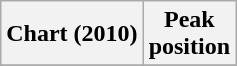<table class="wikitable plainrowheaders">
<tr>
<th align="left">Chart (2010)</th>
<th align="left">Peak<br>position</th>
</tr>
<tr>
</tr>
</table>
